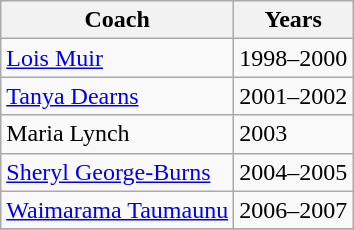<table class="wikitable collapsible">
<tr>
<th>Coach</th>
<th>Years</th>
</tr>
<tr>
<td><a href='#'>Lois Muir</a></td>
<td>1998–2000</td>
</tr>
<tr>
<td><a href='#'>Tanya Dearns</a></td>
<td>2001–2002</td>
</tr>
<tr>
<td>Maria Lynch</td>
<td>2003</td>
</tr>
<tr>
<td><a href='#'>Sheryl George-Burns</a></td>
<td>2004–2005</td>
</tr>
<tr>
<td><a href='#'>Waimarama Taumaunu</a></td>
<td>2006–2007</td>
</tr>
<tr>
</tr>
</table>
